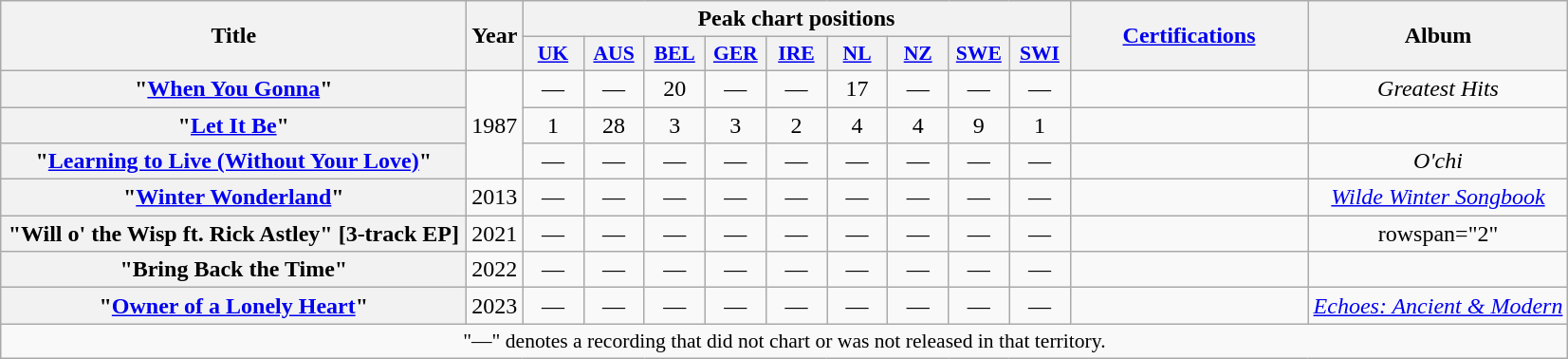<table class="wikitable plainrowheaders" style="text-align:center;">
<tr>
<th scope="col" rowspan="2" style="width:20em;">Title</th>
<th scope="col" rowspan="2">Year</th>
<th scope="col" colspan="9">Peak chart positions</th>
<th scope="col" rowspan="2" style="width:10em;"><a href='#'>Certifications</a></th>
<th scope="col" rowspan="2">Album</th>
</tr>
<tr>
<th scope="col" style="width:2.5em;font-size:90%;"><a href='#'>UK</a><br></th>
<th scope="col" style="width:2.5em;font-size:90%;"><a href='#'>AUS</a><br></th>
<th scope="col" style="width:2.5em;font-size:90%;"><a href='#'>BEL</a><br></th>
<th scope="col" style="width:2.5em;font-size:90%;"><a href='#'>GER</a><br></th>
<th scope="col" style="width:2.5em;font-size:90%;"><a href='#'>IRE</a><br></th>
<th scope="col" style="width:2.5em;font-size:90%;"><a href='#'>NL</a><br></th>
<th scope="col" style="width:2.5em;font-size:90%;"><a href='#'>NZ</a><br></th>
<th scope="col" style="width:2.5em;font-size:90%;"><a href='#'>SWE</a><br></th>
<th scope="col" style="width:2.5em;font-size:90%;"><a href='#'>SWI</a><br></th>
</tr>
<tr>
<th scope="row">"<a href='#'>When You Gonna</a>"<br></th>
<td rowspan="3">1987</td>
<td>—</td>
<td>—</td>
<td>20</td>
<td>—</td>
<td>—</td>
<td>17</td>
<td>—</td>
<td>—</td>
<td>—</td>
<td></td>
<td><em>Greatest Hits</em></td>
</tr>
<tr>
<th scope="row">"<a href='#'>Let It Be</a>"<br></th>
<td>1</td>
<td>28</td>
<td>3</td>
<td>3</td>
<td>2</td>
<td>4</td>
<td>4</td>
<td>9</td>
<td>1</td>
<td></td>
<td></td>
</tr>
<tr>
<th scope="row">"<a href='#'>Learning to Live (Without Your Love)</a>"<br></th>
<td>—</td>
<td>—</td>
<td>—</td>
<td>—</td>
<td>—</td>
<td>—</td>
<td>—</td>
<td>—</td>
<td>—</td>
<td></td>
<td><em>O'chi</em></td>
</tr>
<tr>
<th scope="row">"<a href='#'>Winter Wonderland</a>"<br></th>
<td>2013</td>
<td>—</td>
<td>—</td>
<td>—</td>
<td>—</td>
<td>—</td>
<td>—</td>
<td>—</td>
<td>—</td>
<td>—</td>
<td></td>
<td><em><a href='#'>Wilde Winter Songbook</a></em></td>
</tr>
<tr>
<th scope="row">"Will o' the Wisp ft. Rick Astley" [3-track EP]<br></th>
<td>2021</td>
<td>—</td>
<td>—</td>
<td>—</td>
<td>—</td>
<td>—</td>
<td>—</td>
<td>—</td>
<td>—</td>
<td>—</td>
<td></td>
<td>rowspan="2" </td>
</tr>
<tr>
<th scope="row">"Bring Back the Time"<br></th>
<td>2022</td>
<td>—</td>
<td>—</td>
<td>—</td>
<td>—</td>
<td>—</td>
<td>—</td>
<td>—</td>
<td>—</td>
<td>—</td>
<td></td>
</tr>
<tr>
<th scope="row">"<a href='#'>Owner of a Lonely Heart</a>"<br></th>
<td>2023</td>
<td>—</td>
<td>—</td>
<td>—</td>
<td>—</td>
<td>—</td>
<td>—</td>
<td>—</td>
<td>—</td>
<td>—</td>
<td></td>
<td><em><a href='#'>Echoes: Ancient & Modern</a></em></td>
</tr>
<tr>
<td colspan="20" style="font-size:90%;">"—" denotes a recording that did not chart or was not released in that territory.</td>
</tr>
</table>
